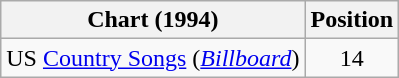<table class="wikitable sortable">
<tr>
<th scope="col">Chart (1994)</th>
<th scope="col">Position</th>
</tr>
<tr>
<td>US <a href='#'>Country Songs</a> (<em><a href='#'>Billboard</a></em>)</td>
<td align="center">14</td>
</tr>
</table>
